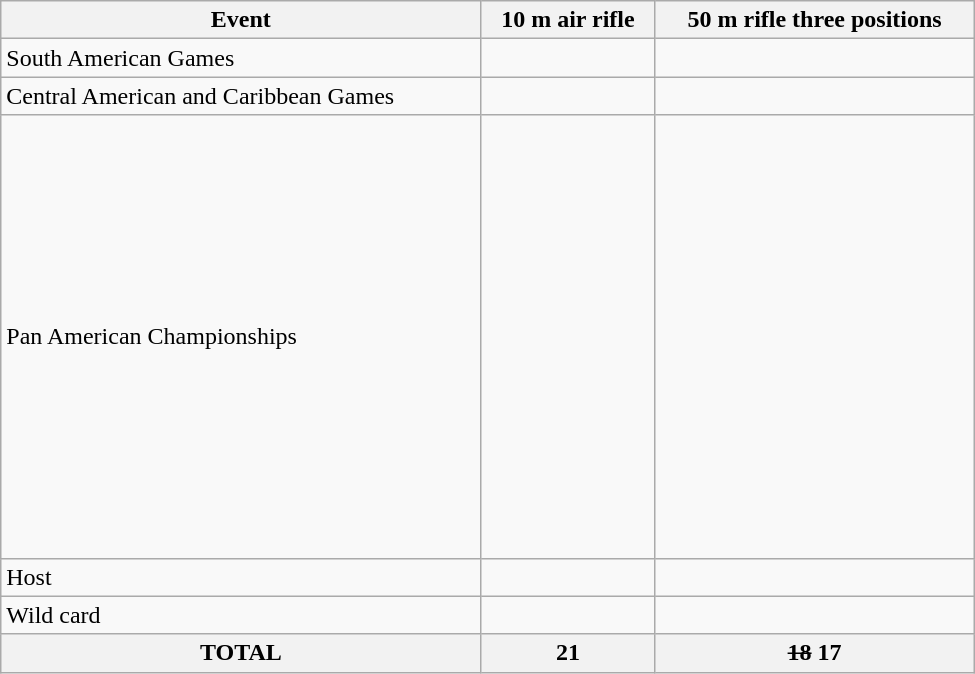<table class=wikitable style="text-align:left" width=650>
<tr>
<th>Event</th>
<th>10 m air rifle</th>
<th>50 m rifle three positions</th>
</tr>
<tr>
<td>South American Games</td>
<td><br></td>
<td></td>
</tr>
<tr>
<td>Central American and Caribbean Games</td>
<td><br></td>
<td></td>
</tr>
<tr>
<td>Pan American Championships</td>
<td><br><br><br><br><br><br><br><br><br><br><br><br><br><br><br><br></td>
<td><br><br><br><br><br><br><br><br><br><br><br><br><br><br></td>
</tr>
<tr>
<td>Host</td>
<td></td>
<td></td>
</tr>
<tr>
<td>Wild card</td>
<td></td>
<td></td>
</tr>
<tr>
<th>TOTAL</th>
<th>21</th>
<th><s>18</s> 17</th>
</tr>
</table>
